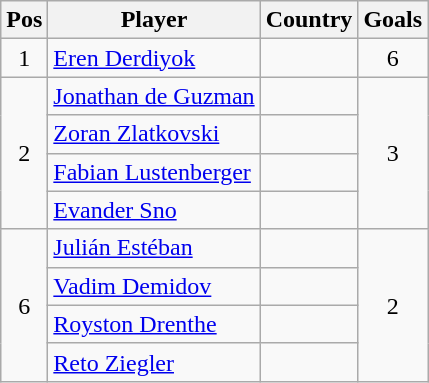<table class="wikitable" style="text-align: left;">
<tr>
<th>Pos</th>
<th>Player</th>
<th>Country</th>
<th>Goals</th>
</tr>
<tr>
<td align=center>1</td>
<td><a href='#'>Eren Derdiyok</a></td>
<td></td>
<td align=center>6</td>
</tr>
<tr>
<td rowspan="4" align=center>2</td>
<td><a href='#'>Jonathan de Guzman</a></td>
<td></td>
<td rowspan="4" align=center>3</td>
</tr>
<tr>
<td><a href='#'>Zoran Zlatkovski</a></td>
<td></td>
</tr>
<tr>
<td><a href='#'>Fabian Lustenberger</a></td>
<td></td>
</tr>
<tr>
<td><a href='#'>Evander Sno</a></td>
<td></td>
</tr>
<tr>
<td rowspan="4" align=center>6</td>
<td><a href='#'>Julián Estéban</a></td>
<td></td>
<td rowspan="4" align=center>2</td>
</tr>
<tr>
<td><a href='#'>Vadim Demidov</a></td>
<td></td>
</tr>
<tr>
<td><a href='#'>Royston Drenthe</a></td>
<td></td>
</tr>
<tr>
<td><a href='#'>Reto Ziegler</a></td>
<td></td>
</tr>
</table>
